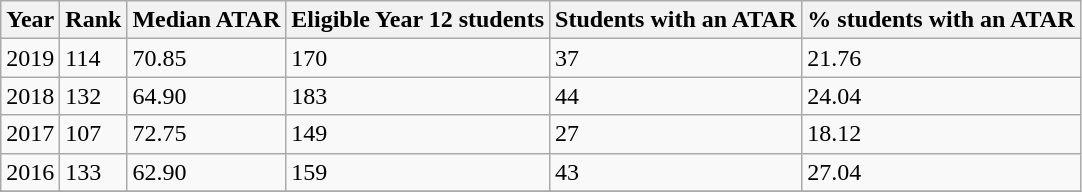<table class="wikitable sortable">
<tr>
<th>Year</th>
<th>Rank</th>
<th>Median ATAR</th>
<th>Eligible Year 12 students</th>
<th>Students with an ATAR</th>
<th>% students with an ATAR</th>
</tr>
<tr>
<td>2019</td>
<td>114</td>
<td>70.85</td>
<td>170</td>
<td>37</td>
<td>21.76</td>
</tr>
<tr>
<td>2018</td>
<td>132</td>
<td>64.90</td>
<td>183</td>
<td>44</td>
<td>24.04</td>
</tr>
<tr>
<td>2017</td>
<td>107</td>
<td>72.75</td>
<td>149</td>
<td>27</td>
<td>18.12</td>
</tr>
<tr>
<td>2016</td>
<td>133</td>
<td>62.90</td>
<td>159</td>
<td>43</td>
<td>27.04</td>
</tr>
<tr>
</tr>
</table>
